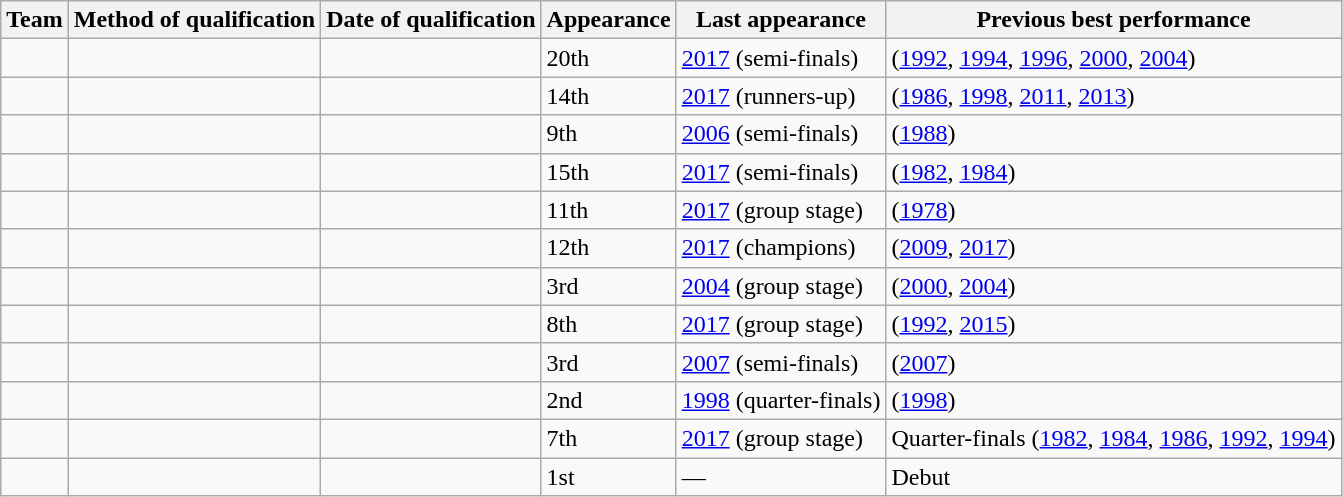<table class="wikitable sortable">
<tr>
<th>Team</th>
<th>Method of qualification</th>
<th>Date of qualification</th>
<th data-sort-type="number">Appearance</th>
<th>Last appearance</th>
<th>Previous best performance</th>
</tr>
<tr>
<td></td>
<td></td>
<td></td>
<td>20th</td>
<td><a href='#'>2017</a> (semi-finals)</td>
<td> (<a href='#'>1992</a>, <a href='#'>1994</a>, <a href='#'>1996</a>, <a href='#'>2000</a>, <a href='#'>2004</a>)</td>
</tr>
<tr>
<td></td>
<td></td>
<td></td>
<td>14th</td>
<td><a href='#'>2017</a> (runners-up)</td>
<td> (<a href='#'>1986</a>, <a href='#'>1998</a>, <a href='#'>2011</a>, <a href='#'>2013</a>)</td>
</tr>
<tr>
<td></td>
<td></td>
<td></td>
<td>9th</td>
<td><a href='#'>2006</a> (semi-finals)</td>
<td> (<a href='#'>1988</a>)</td>
</tr>
<tr>
<td></td>
<td></td>
<td></td>
<td>15th</td>
<td><a href='#'>2017</a> (semi-finals)</td>
<td> (<a href='#'>1982</a>, <a href='#'>1984</a>)</td>
</tr>
<tr>
<td></td>
<td></td>
<td></td>
<td>11th</td>
<td><a href='#'>2017</a> (group stage)</td>
<td> (<a href='#'>1978</a>) </td>
</tr>
<tr>
<td></td>
<td></td>
<td></td>
<td>12th</td>
<td><a href='#'>2017</a> (champions)</td>
<td> (<a href='#'>2009</a>, <a href='#'>2017</a>)</td>
</tr>
<tr>
<td></td>
<td></td>
<td></td>
<td>3rd</td>
<td><a href='#'>2004</a> (group stage)</td>
<td> (<a href='#'>2000</a>, <a href='#'>2004</a>)</td>
</tr>
<tr>
<td></td>
<td></td>
<td></td>
<td>8th</td>
<td><a href='#'>2017</a> (group stage)</td>
<td> (<a href='#'>1992</a>, <a href='#'>2015</a>)</td>
</tr>
<tr>
<td></td>
<td></td>
<td></td>
<td>3rd</td>
<td><a href='#'>2007</a> (semi-finals)</td>
<td> (<a href='#'>2007</a>)</td>
</tr>
<tr>
<td></td>
<td></td>
<td></td>
<td>2nd</td>
<td><a href='#'>1998</a> (quarter-finals)</td>
<td> (<a href='#'>1998</a>)</td>
</tr>
<tr>
<td></td>
<td></td>
<td></td>
<td>7th</td>
<td><a href='#'>2017</a> (group stage)</td>
<td>Quarter-finals (<a href='#'>1982</a>, <a href='#'>1984</a>, <a href='#'>1986</a>, <a href='#'>1992</a>, <a href='#'>1994</a>)</td>
</tr>
<tr>
<td></td>
<td></td>
<td></td>
<td>1st</td>
<td>—</td>
<td>Debut</td>
</tr>
</table>
